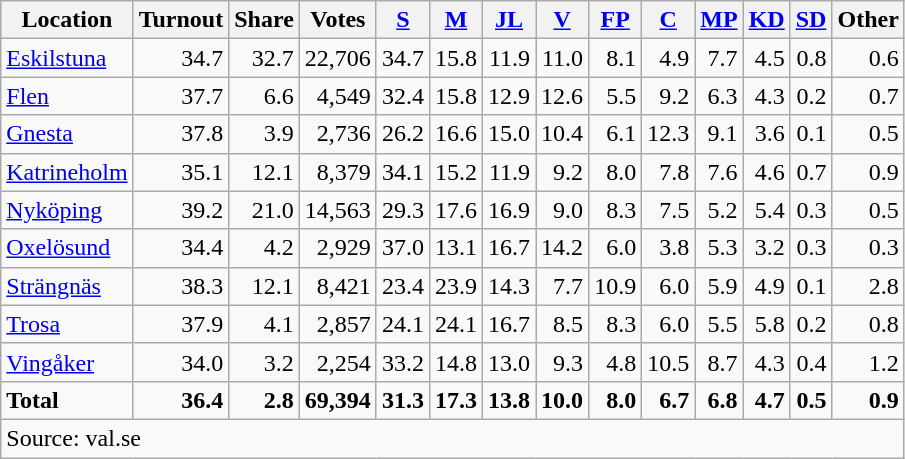<table class="wikitable sortable" style=text-align:right>
<tr>
<th>Location</th>
<th>Turnout</th>
<th>Share</th>
<th>Votes</th>
<th><a href='#'>S</a></th>
<th><a href='#'>M</a></th>
<th><a href='#'>JL</a></th>
<th><a href='#'>V</a></th>
<th><a href='#'>FP</a></th>
<th><a href='#'>C</a></th>
<th><a href='#'>MP</a></th>
<th><a href='#'>KD</a></th>
<th><a href='#'>SD</a></th>
<th>Other</th>
</tr>
<tr>
<td align=left><a href='#'>Eskilstuna</a></td>
<td>34.7</td>
<td>32.7</td>
<td>22,706</td>
<td>34.7</td>
<td>15.8</td>
<td>11.9</td>
<td>11.0</td>
<td>8.1</td>
<td>4.9</td>
<td>7.7</td>
<td>4.5</td>
<td>0.8</td>
<td>0.6</td>
</tr>
<tr>
<td align=left><a href='#'>Flen</a></td>
<td>37.7</td>
<td>6.6</td>
<td>4,549</td>
<td>32.4</td>
<td>15.8</td>
<td>12.9</td>
<td>12.6</td>
<td>5.5</td>
<td>9.2</td>
<td>6.3</td>
<td>4.3</td>
<td>0.2</td>
<td>0.7</td>
</tr>
<tr>
<td align=left><a href='#'>Gnesta</a></td>
<td>37.8</td>
<td>3.9</td>
<td>2,736</td>
<td>26.2</td>
<td>16.6</td>
<td>15.0</td>
<td>10.4</td>
<td>6.1</td>
<td>12.3</td>
<td>9.1</td>
<td>3.6</td>
<td>0.1</td>
<td>0.5</td>
</tr>
<tr>
<td align=left><a href='#'>Katrineholm</a></td>
<td>35.1</td>
<td>12.1</td>
<td>8,379</td>
<td>34.1</td>
<td>15.2</td>
<td>11.9</td>
<td>9.2</td>
<td>8.0</td>
<td>7.8</td>
<td>7.6</td>
<td>4.6</td>
<td>0.7</td>
<td>0.9</td>
</tr>
<tr>
<td align=left><a href='#'>Nyköping</a></td>
<td>39.2</td>
<td>21.0</td>
<td>14,563</td>
<td>29.3</td>
<td>17.6</td>
<td>16.9</td>
<td>9.0</td>
<td>8.3</td>
<td>7.5</td>
<td>5.2</td>
<td>5.4</td>
<td>0.3</td>
<td>0.5</td>
</tr>
<tr>
<td align=left><a href='#'>Oxelösund</a></td>
<td>34.4</td>
<td>4.2</td>
<td>2,929</td>
<td>37.0</td>
<td>13.1</td>
<td>16.7</td>
<td>14.2</td>
<td>6.0</td>
<td>3.8</td>
<td>5.3</td>
<td>3.2</td>
<td>0.3</td>
<td>0.3</td>
</tr>
<tr>
<td align=left><a href='#'>Strängnäs</a></td>
<td>38.3</td>
<td>12.1</td>
<td>8,421</td>
<td>23.4</td>
<td>23.9</td>
<td>14.3</td>
<td>7.7</td>
<td>10.9</td>
<td>6.0</td>
<td>5.9</td>
<td>4.9</td>
<td>0.1</td>
<td>2.8</td>
</tr>
<tr>
<td align=left><a href='#'>Trosa</a></td>
<td>37.9</td>
<td>4.1</td>
<td>2,857</td>
<td>24.1</td>
<td>24.1</td>
<td>16.7</td>
<td>8.5</td>
<td>8.3</td>
<td>6.0</td>
<td>5.5</td>
<td>5.8</td>
<td>0.2</td>
<td>0.8</td>
</tr>
<tr>
<td align=left><a href='#'>Vingåker</a></td>
<td>34.0</td>
<td>3.2</td>
<td>2,254</td>
<td>33.2</td>
<td>14.8</td>
<td>13.0</td>
<td>9.3</td>
<td>4.8</td>
<td>10.5</td>
<td>8.7</td>
<td>4.3</td>
<td>0.4</td>
<td>1.2</td>
</tr>
<tr>
<td align=left><strong>Total</strong></td>
<td><strong>36.4</strong></td>
<td><strong>2.8</strong></td>
<td><strong>69,394</strong></td>
<td><strong>31.3</strong></td>
<td><strong>17.3</strong></td>
<td><strong>13.8</strong></td>
<td><strong>10.0</strong></td>
<td><strong>8.0</strong></td>
<td><strong>6.7</strong></td>
<td><strong>6.8</strong></td>
<td><strong>4.7</strong></td>
<td><strong>0.5</strong></td>
<td><strong>0.9</strong></td>
</tr>
<tr>
<td align=left colspan=14>Source: val.se </td>
</tr>
</table>
